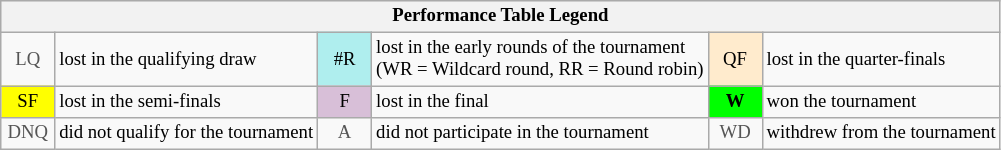<table class="wikitable" style="font-size:78%;">
<tr bgcolor="#efefef">
<th colspan="6">Performance Table Legend</th>
</tr>
<tr>
<td align="center" style="color:#555555;" width="30">LQ</td>
<td>lost in the qualifying draw</td>
<td align="center" style="background:#afeeee;">#R</td>
<td>lost in the early rounds of the tournament<br>(WR = Wildcard round, RR = Round robin)</td>
<td align="center" style="background:#ffebcd;">QF</td>
<td>lost in the quarter-finals</td>
</tr>
<tr>
<td align="center" style="background:yellow;">SF</td>
<td>lost in the semi-finals</td>
<td align="center" style="background:#D8BFD8;">F</td>
<td>lost in the final</td>
<td align="center" style="background:#00ff00;"><strong>W</strong></td>
<td>won the tournament</td>
</tr>
<tr>
<td align="center" style="color:#555555;" width="30">DNQ</td>
<td>did not qualify for the tournament</td>
<td align="center" style="color:#555555;" width="30">A</td>
<td>did not participate in the tournament</td>
<td align="center" style="color:#555555;" width="30">WD</td>
<td>withdrew from the tournament</td>
</tr>
</table>
